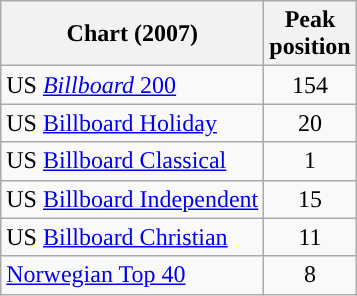<table class="wikitable sortable">
<tr>
<th style="text-align:center;">Chart (2007)</th>
<th style="text-align:center;">Peak<br>position</th>
</tr>
<tr>
<td>US <a href='#'><em>Billboard</em> 200</a></td>
<td style="text-align:center;">154</td>
</tr>
<tr>
<td>US <a href='#'>Billboard Holiday</a></td>
<td style="text-align:center;">20</td>
</tr>
<tr>
<td>US  <a href='#'>Billboard Classical</a></td>
<td style="text-align:center;">1</td>
</tr>
<tr>
<td>US <a href='#'>Billboard Independent</a></td>
<td style="text-align:center;">15</td>
</tr>
<tr>
<td>US <a href='#'>Billboard Christian</a></td>
<td style="text-align:center;">11</td>
</tr>
<tr>
<td><a href='#'>Norwegian Top 40</a></td>
<td style="text-align:center;">8</td>
</tr>
</table>
